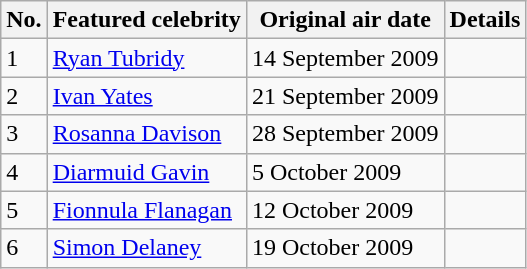<table class="wikitable">
<tr>
<th>No.</th>
<th>Featured celebrity</th>
<th>Original air date</th>
<th>Details</th>
</tr>
<tr>
<td>1</td>
<td><a href='#'>Ryan Tubridy</a></td>
<td>14 September 2009</td>
<td> </td>
</tr>
<tr>
<td>2</td>
<td><a href='#'>Ivan Yates</a></td>
<td>21 September 2009</td>
<td> </td>
</tr>
<tr>
<td>3</td>
<td><a href='#'>Rosanna Davison</a></td>
<td>28 September 2009</td>
<td> </td>
</tr>
<tr>
<td>4</td>
<td><a href='#'>Diarmuid Gavin</a></td>
<td>5 October 2009</td>
<td> </td>
</tr>
<tr>
<td>5</td>
<td><a href='#'>Fionnula Flanagan</a></td>
<td>12 October 2009</td>
<td> </td>
</tr>
<tr>
<td>6</td>
<td><a href='#'>Simon Delaney</a></td>
<td>19 October 2009</td>
<td> </td>
</tr>
</table>
